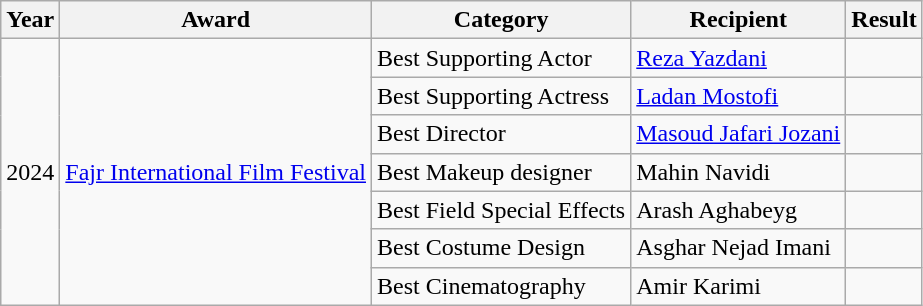<table class="wikitable sortable">
<tr>
<th>Year</th>
<th>Award</th>
<th>Category</th>
<th>Recipient</th>
<th>Result</th>
</tr>
<tr>
<td rowspan="7">2024</td>
<td rowspan="7"><a href='#'>Fajr International Film Festival</a></td>
<td>Best Supporting Actor</td>
<td><a href='#'>Reza Yazdani</a></td>
<td></td>
</tr>
<tr>
<td>Best Supporting Actress</td>
<td><a href='#'>Ladan Mostofi</a></td>
<td></td>
</tr>
<tr>
<td>Best Director</td>
<td><a href='#'>Masoud Jafari Jozani</a></td>
<td></td>
</tr>
<tr>
<td>Best Makeup designer</td>
<td>Mahin Navidi</td>
<td></td>
</tr>
<tr>
<td>Best Field Special Effects</td>
<td>Arash Aghabeyg</td>
<td></td>
</tr>
<tr>
<td>Best Costume Design</td>
<td>Asghar Nejad Imani</td>
<td></td>
</tr>
<tr>
<td>Best Cinematography</td>
<td>Amir Karimi</td>
<td></td>
</tr>
</table>
